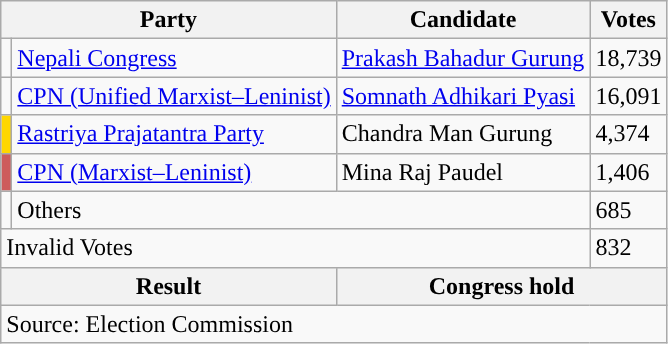<table class="wikitable">
<tr>
<th colspan="2">Party</th>
<th>Candidate</th>
<th>Votes</th>
</tr>
<tr>
<td style="background-color:"></td>
<td><a href='#'>Nepali Congress</a></td>
<td><a href='#'>Prakash Bahadur Gurung</a></td>
<td>18,739</td>
</tr>
<tr>
<td style="background-color:"></td>
<td><a href='#'>CPN (Unified Marxist–Leninist)</a></td>
<td><a href='#'>Somnath Adhikari Pyasi</a></td>
<td>16,091</td>
</tr>
<tr>
<td style="background-color:gold"></td>
<td><a href='#'>Rastriya Prajatantra Party</a></td>
<td>Chandra Man Gurung</td>
<td>4,374</td>
</tr>
<tr>
<td style="background-color:indianred"></td>
<td><a href='#'>CPN (Marxist–Leninist)</a></td>
<td>Mina Raj Paudel</td>
<td>1,406</td>
</tr>
<tr>
<td></td>
<td colspan="2">Others</td>
<td>685</td>
</tr>
<tr>
<td colspan="3">Invalid Votes</td>
<td>832</td>
</tr>
<tr>
<th colspan="2">Result</th>
<th colspan="2">Congress hold</th>
</tr>
<tr>
<td colspan="4">Source: Election Commission</td>
</tr>
</table>
